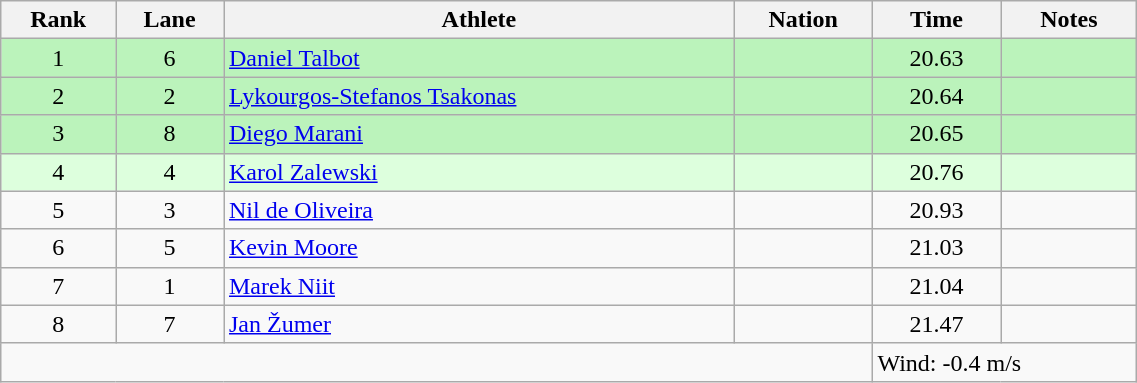<table class="wikitable sortable" style="text-align:center;width: 60%;">
<tr>
<th scope="col">Rank</th>
<th scope="col">Lane</th>
<th scope="col">Athlete</th>
<th scope="col">Nation</th>
<th scope="col">Time</th>
<th scope="col">Notes</th>
</tr>
<tr bgcolor=bbf3bb>
<td>1</td>
<td>6</td>
<td align=left><a href='#'>Daniel Talbot</a></td>
<td align=left></td>
<td>20.63</td>
<td></td>
</tr>
<tr bgcolor=bbf3bb>
<td>2</td>
<td>2</td>
<td align=left><a href='#'>Lykourgos-Stefanos Tsakonas</a></td>
<td align=left></td>
<td>20.64</td>
<td></td>
</tr>
<tr bgcolor=bbf3bb>
<td>3</td>
<td>8</td>
<td align=left><a href='#'>Diego Marani</a></td>
<td align=left></td>
<td>20.65</td>
<td></td>
</tr>
<tr bgcolor=ddffdd>
<td>4</td>
<td>4</td>
<td align=left><a href='#'>Karol Zalewski</a></td>
<td align=left></td>
<td>20.76</td>
<td></td>
</tr>
<tr>
<td>5</td>
<td>3</td>
<td align=left><a href='#'>Nil de Oliveira</a></td>
<td align=left></td>
<td>20.93</td>
<td></td>
</tr>
<tr>
<td>6</td>
<td>5</td>
<td align=left><a href='#'>Kevin Moore</a></td>
<td align=left></td>
<td>21.03</td>
<td></td>
</tr>
<tr>
<td>7</td>
<td>1</td>
<td align=left><a href='#'>Marek Niit</a></td>
<td align=left></td>
<td>21.04</td>
<td></td>
</tr>
<tr>
<td>8</td>
<td>7</td>
<td align=left><a href='#'>Jan Žumer</a></td>
<td align=left></td>
<td>21.47</td>
<td></td>
</tr>
<tr class="sortbottom">
<td colspan="4"></td>
<td colspan="2" style="text-align:left;">Wind: -0.4 m/s</td>
</tr>
</table>
